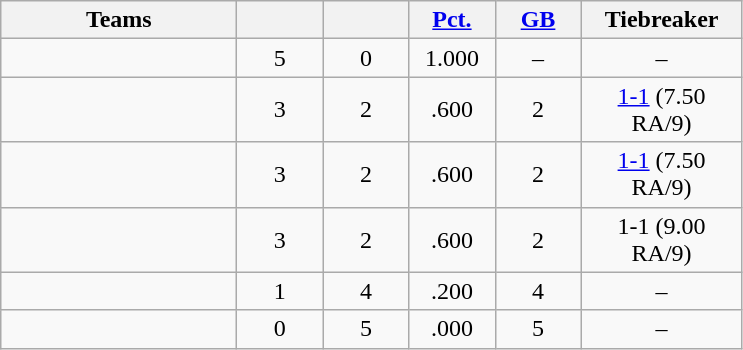<table class="wikitable" style="text-align:center;">
<tr>
<th width=150px>Teams</th>
<th width=50px></th>
<th width=50px></th>
<th width=50px><a href='#'>Pct.</a></th>
<th width=50px><a href='#'>GB</a></th>
<th width=100>Tiebreaker</th>
</tr>
<tr>
<td align=left></td>
<td>5</td>
<td>0</td>
<td>1.000</td>
<td>–</td>
<td>–</td>
</tr>
<tr>
<td align=left></td>
<td>3</td>
<td>2</td>
<td>.600</td>
<td>2</td>
<td><a href='#'>1-1</a> (7.50 RA/9)</td>
</tr>
<tr>
<td align=left></td>
<td>3</td>
<td>2</td>
<td>.600</td>
<td>2</td>
<td><a href='#'>1-1</a> (7.50 RA/9)</td>
</tr>
<tr>
<td align=left></td>
<td>3</td>
<td>2</td>
<td>.600</td>
<td>2</td>
<td>1-1 (9.00 RA/9)</td>
</tr>
<tr>
<td align=left></td>
<td>1</td>
<td>4</td>
<td>.200</td>
<td>4</td>
<td>–</td>
</tr>
<tr>
<td align=left></td>
<td>0</td>
<td>5</td>
<td>.000</td>
<td>5</td>
<td>–</td>
</tr>
</table>
